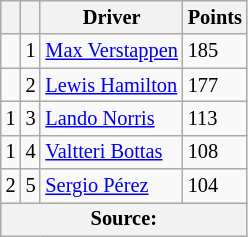<table class="wikitable" style="font-size: 85%;">
<tr>
<th scope="col"></th>
<th scope="col"></th>
<th scope="col">Driver</th>
<th scope="col">Points</th>
</tr>
<tr>
<td align="left"></td>
<td align="center">1</td>
<td> <a href='#'>Max Verstappen</a></td>
<td align="left">185</td>
</tr>
<tr>
<td align="left"></td>
<td align="center">2</td>
<td> <a href='#'>Lewis Hamilton</a></td>
<td align="left">177</td>
</tr>
<tr>
<td align="left"> 1</td>
<td align="center">3</td>
<td> <a href='#'>Lando Norris</a></td>
<td align="left">113</td>
</tr>
<tr>
<td align="left"> 1</td>
<td align="center">4</td>
<td> <a href='#'>Valtteri Bottas</a></td>
<td align="left">108</td>
</tr>
<tr>
<td align="left"> 2</td>
<td align="center">5</td>
<td> <a href='#'>Sergio Pérez</a></td>
<td align="left">104</td>
</tr>
<tr>
<th colspan=4>Source:</th>
</tr>
</table>
